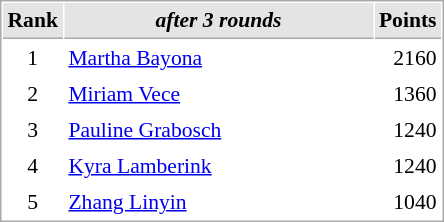<table cellspacing="1" cellpadding="3" style="border:1px solid #aaa; font-size:90%;">
<tr style="background:#e4e4e4;">
<th style="border-bottom:1px solid #aaa; width:10px;">Rank</th>
<th style="border-bottom:1px solid #aaa; width:200px; white-space:nowrap;"><em>after 3 rounds</em> </th>
<th style="border-bottom:1px solid #aaa; width:20px;">Points</th>
</tr>
<tr>
<td align=center>1</td>
<td> <a href='#'>Martha Bayona</a></td>
<td align=right>2160</td>
</tr>
<tr>
<td align=center>2</td>
<td> <a href='#'>Miriam Vece</a></td>
<td align=right>1360</td>
</tr>
<tr>
<td align=center>3</td>
<td> <a href='#'>Pauline Grabosch</a></td>
<td align=right>1240</td>
</tr>
<tr>
<td align=center>4</td>
<td> <a href='#'>Kyra Lamberink</a></td>
<td align=right>1240</td>
</tr>
<tr>
<td align=center>5</td>
<td> <a href='#'>Zhang Linyin</a></td>
<td align=right>1040</td>
</tr>
</table>
